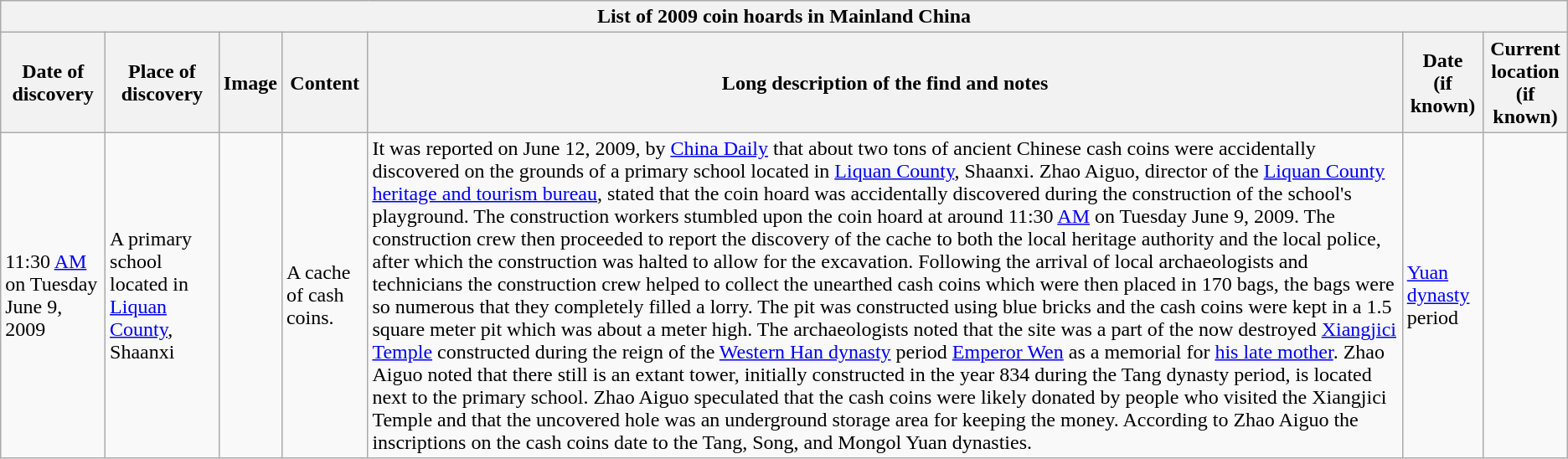<table class="wikitable" style="font-size: 100%">
<tr>
<th colspan=7>List of 2009 coin hoards in Mainland China</th>
</tr>
<tr>
<th>Date of discovery</th>
<th>Place of discovery</th>
<th>Image</th>
<th>Content</th>
<th>Long description of the find and notes</th>
<th>Date<br>(if known)</th>
<th>Current location<br>(if known)</th>
</tr>
<tr>
<td>11:30 <a href='#'>AM</a> on Tuesday June 9, 2009</td>
<td>A primary school located in <a href='#'>Liquan County</a>, Shaanxi</td>
<td></td>
<td>A cache of cash coins.</td>
<td>It was reported on June 12, 2009, by <a href='#'>China Daily</a> that about two tons of ancient Chinese cash coins were accidentally discovered on the grounds of a primary school located in <a href='#'>Liquan County</a>, Shaanxi. Zhao Aiguo, director of the <a href='#'>Liquan County heritage and tourism bureau</a>, stated that the coin hoard was accidentally discovered during the construction of the school's playground. The construction workers stumbled upon the coin hoard at around 11:30 <a href='#'>AM</a> on Tuesday June 9, 2009. The construction crew then proceeded to report the discovery of the cache to both the local heritage authority and the local police, after which the construction was halted to allow for the excavation. Following the arrival of local archaeologists and technicians the construction crew helped to collect the unearthed cash coins which were then placed in 170 bags, the bags were so numerous that they completely filled a lorry. The pit was constructed using blue bricks and the cash coins were kept in a 1.5 square meter pit which was about a meter high. The archaeologists noted that the site was a part of the now destroyed <a href='#'>Xiangjici Temple</a> constructed during the reign of the <a href='#'>Western Han dynasty</a> period <a href='#'>Emperor Wen</a> as a memorial for <a href='#'>his late mother</a>. Zhao Aiguo noted that there still is an extant tower, initially constructed in the year 834 during the Tang dynasty period, is located next to the primary school. Zhao Aiguo speculated that the cash coins were likely donated by people who visited the Xiangjici Temple and that the uncovered hole was an underground storage area for keeping the money. According to Zhao Aiguo the inscriptions on the cash coins date to the Tang, Song, and Mongol Yuan dynasties.</td>
<td><a href='#'>Yuan dynasty</a> period</td>
<td></td>
</tr>
</table>
